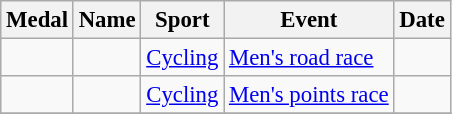<table class="wikitable sortable" style="font-size: 95%;">
<tr>
<th>Medal</th>
<th>Name</th>
<th>Sport</th>
<th>Event</th>
<th>Date</th>
</tr>
<tr>
<td></td>
<td></td>
<td><a href='#'>Cycling</a></td>
<td><a href='#'>Men's road race</a></td>
<td></td>
</tr>
<tr>
<td></td>
<td></td>
<td><a href='#'>Cycling</a></td>
<td><a href='#'>Men's points race</a></td>
<td></td>
</tr>
<tr>
</tr>
</table>
